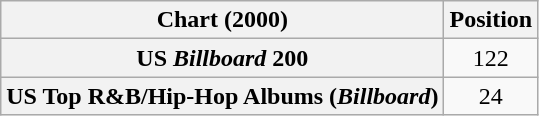<table class="wikitable sortable plainrowheaders" style="text-align:center">
<tr>
<th scope="col">Chart (2000)</th>
<th scope="col">Position</th>
</tr>
<tr>
<th scope="row">US <em>Billboard</em> 200</th>
<td style="text-align:center;">122</td>
</tr>
<tr>
<th scope="row">US Top R&B/Hip-Hop Albums (<em>Billboard</em>)</th>
<td style="text-align:center;">24</td>
</tr>
</table>
